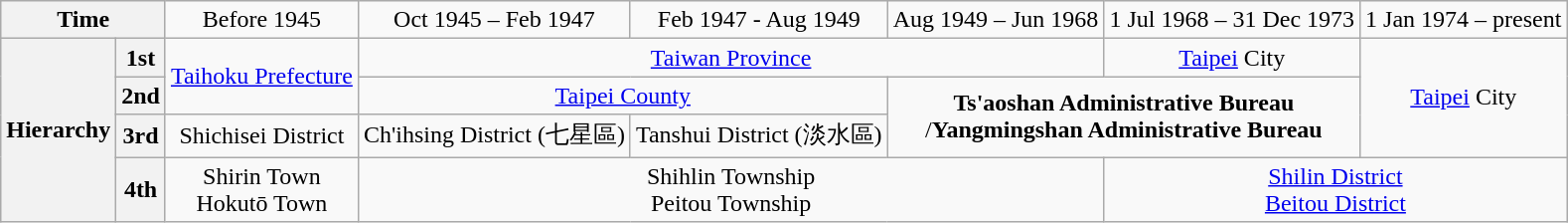<table class=wikitable style="text-align:center;">
<tr>
<th colspan=2>Time</th>
<td>Before 1945</td>
<td>Oct 1945 – Feb 1947</td>
<td>Feb 1947 - Aug 1949</td>
<td>Aug 1949 – Jun 1968</td>
<td>1 Jul 1968 – 31 Dec 1973</td>
<td>1 Jan 1974 – present</td>
</tr>
<tr>
<th rowspan=4>Hierarchy</th>
<th>1st</th>
<td rowspan=2><a href='#'>Taihoku Prefecture</a></td>
<td colspan=3><a href='#'>Taiwan Province</a></td>
<td><a href='#'>Taipei</a> City</td>
<td rowspan=3><a href='#'>Taipei</a> City</td>
</tr>
<tr>
<th>2nd</th>
<td colspan=2><a href='#'>Taipei County</a></td>
<td colspan=2 rowspan=2><strong>Ts'aoshan Administrative Bureau</strong><br>/<strong>Yangmingshan Administrative Bureau</strong></td>
</tr>
<tr>
<th>3rd</th>
<td>Shichisei District</td>
<td>Ch'ihsing District (七星區)</td>
<td>Tanshui District (淡水區)</td>
</tr>
<tr>
<th>4th</th>
<td>Shirin Town<br>Hokutō Town</td>
<td colspan=3>Shihlin Township<br>Peitou Township</td>
<td colspan=2><a href='#'>Shilin District</a><br><a href='#'>Beitou District</a></td>
</tr>
</table>
